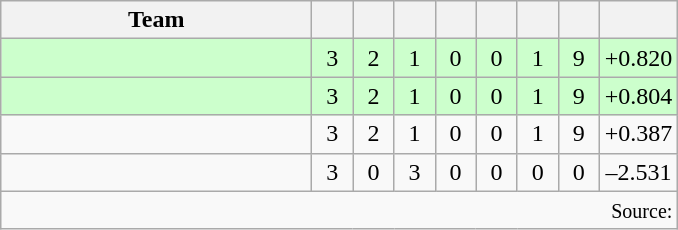<table class="wikitable" style="text-align:center">
<tr>
<th width=200>Team</th>
<th width=20></th>
<th width=20></th>
<th width=20></th>
<th width=20></th>
<th width=20></th>
<th width=20></th>
<th width=20></th>
<th width=45></th>
</tr>
<tr style="background:#cfc">
<td style="text-align:left;"></td>
<td>3</td>
<td>2</td>
<td>1</td>
<td>0</td>
<td>0</td>
<td>1</td>
<td>9</td>
<td>+0.820</td>
</tr>
<tr style="background:#cfc">
<td style="text-align:left;"></td>
<td>3</td>
<td>2</td>
<td>1</td>
<td>0</td>
<td>0</td>
<td>1</td>
<td>9</td>
<td>+0.804</td>
</tr>
<tr>
<td style="text-align:left;"></td>
<td>3</td>
<td>2</td>
<td>1</td>
<td>0</td>
<td>0</td>
<td>1</td>
<td>9</td>
<td>+0.387</td>
</tr>
<tr>
<td style="text-align:left;"></td>
<td>3</td>
<td>0</td>
<td>3</td>
<td>0</td>
<td>0</td>
<td>0</td>
<td>0</td>
<td>–2.531</td>
</tr>
<tr>
<td colspan="9" style="text-align:right;"><small>Source: </small></td>
</tr>
</table>
